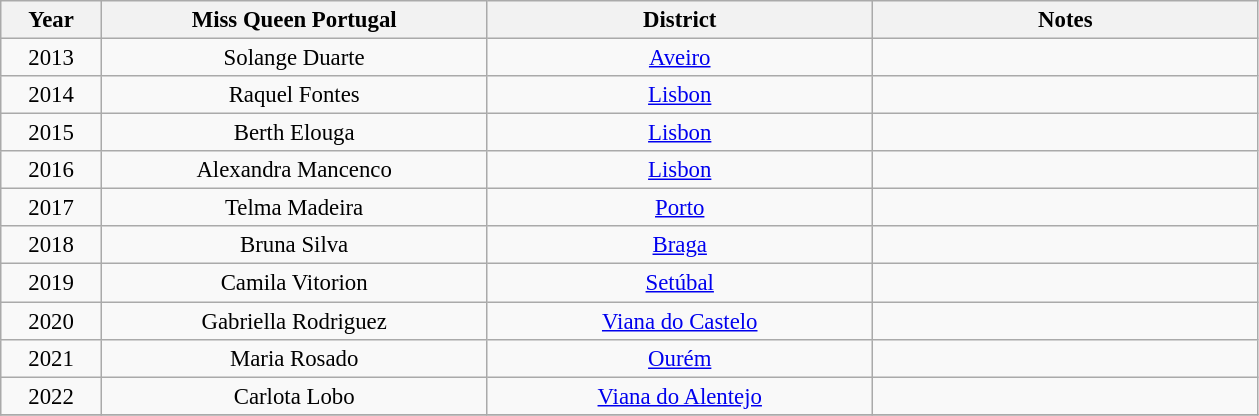<table class="wikitable sortable" style="font-size: 95%; text-align:center">
<tr>
<th width="60">Year</th>
<th width="250">Miss Queen Portugal</th>
<th width="250">District</th>
<th width="250">Notes</th>
</tr>
<tr>
<td>2013</td>
<td>Solange Duarte</td>
<td><a href='#'>Aveiro</a></td>
<td></td>
</tr>
<tr>
<td>2014</td>
<td>Raquel Fontes</td>
<td><a href='#'>Lisbon</a></td>
<td></td>
</tr>
<tr>
<td>2015</td>
<td>Berth Elouga</td>
<td><a href='#'>Lisbon</a></td>
<td></td>
</tr>
<tr>
<td>2016</td>
<td>Alexandra Mancenco</td>
<td><a href='#'>Lisbon</a></td>
<td></td>
</tr>
<tr>
<td>2017</td>
<td>Telma Madeira</td>
<td><a href='#'>Porto</a></td>
<td></td>
</tr>
<tr>
<td>2018</td>
<td>Bruna Silva</td>
<td><a href='#'>Braga</a></td>
<td></td>
</tr>
<tr>
<td>2019</td>
<td>Camila Vitorion</td>
<td><a href='#'>Setúbal</a></td>
<td></td>
</tr>
<tr>
<td>2020</td>
<td>Gabriella Rodriguez</td>
<td><a href='#'>Viana do Castelo</a></td>
<td></td>
</tr>
<tr>
<td>2021</td>
<td>Maria Rosado</td>
<td><a href='#'>Ourém</a></td>
<td></td>
</tr>
<tr>
<td>2022</td>
<td>Carlota Lobo</td>
<td><a href='#'>Viana do Alentejo</a></td>
<td></td>
</tr>
<tr>
</tr>
</table>
